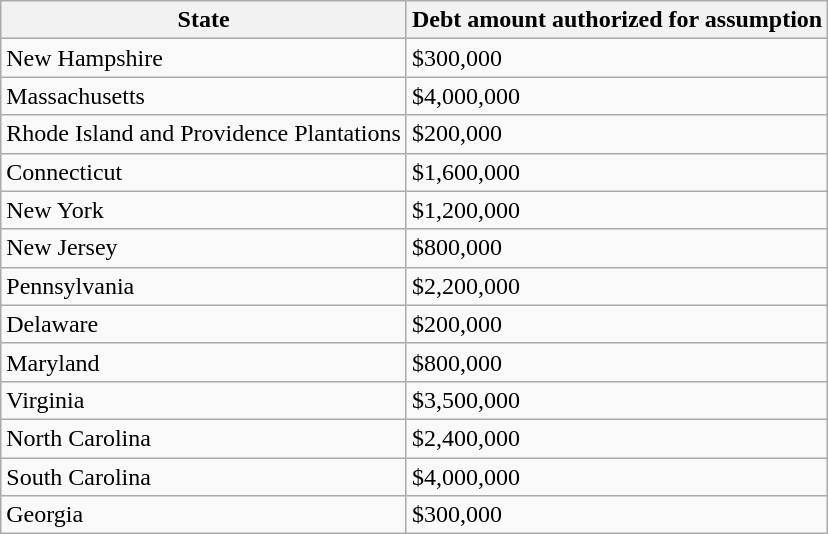<table class="wikitable sortable">
<tr>
<th>State</th>
<th>Debt amount authorized for assumption</th>
</tr>
<tr>
<td>New Hampshire</td>
<td>$300,000</td>
</tr>
<tr>
<td>Massachusetts</td>
<td>$4,000,000</td>
</tr>
<tr>
<td>Rhode Island and Providence Plantations</td>
<td>$200,000</td>
</tr>
<tr>
<td>Connecticut</td>
<td>$1,600,000</td>
</tr>
<tr>
<td>New York</td>
<td>$1,200,000</td>
</tr>
<tr>
<td>New Jersey</td>
<td>$800,000</td>
</tr>
<tr>
<td>Pennsylvania</td>
<td>$2,200,000</td>
</tr>
<tr>
<td>Delaware</td>
<td>$200,000</td>
</tr>
<tr>
<td>Maryland</td>
<td>$800,000</td>
</tr>
<tr>
<td>Virginia</td>
<td>$3,500,000</td>
</tr>
<tr>
<td>North Carolina</td>
<td>$2,400,000</td>
</tr>
<tr>
<td>South Carolina</td>
<td>$4,000,000</td>
</tr>
<tr>
<td>Georgia</td>
<td>$300,000</td>
</tr>
</table>
